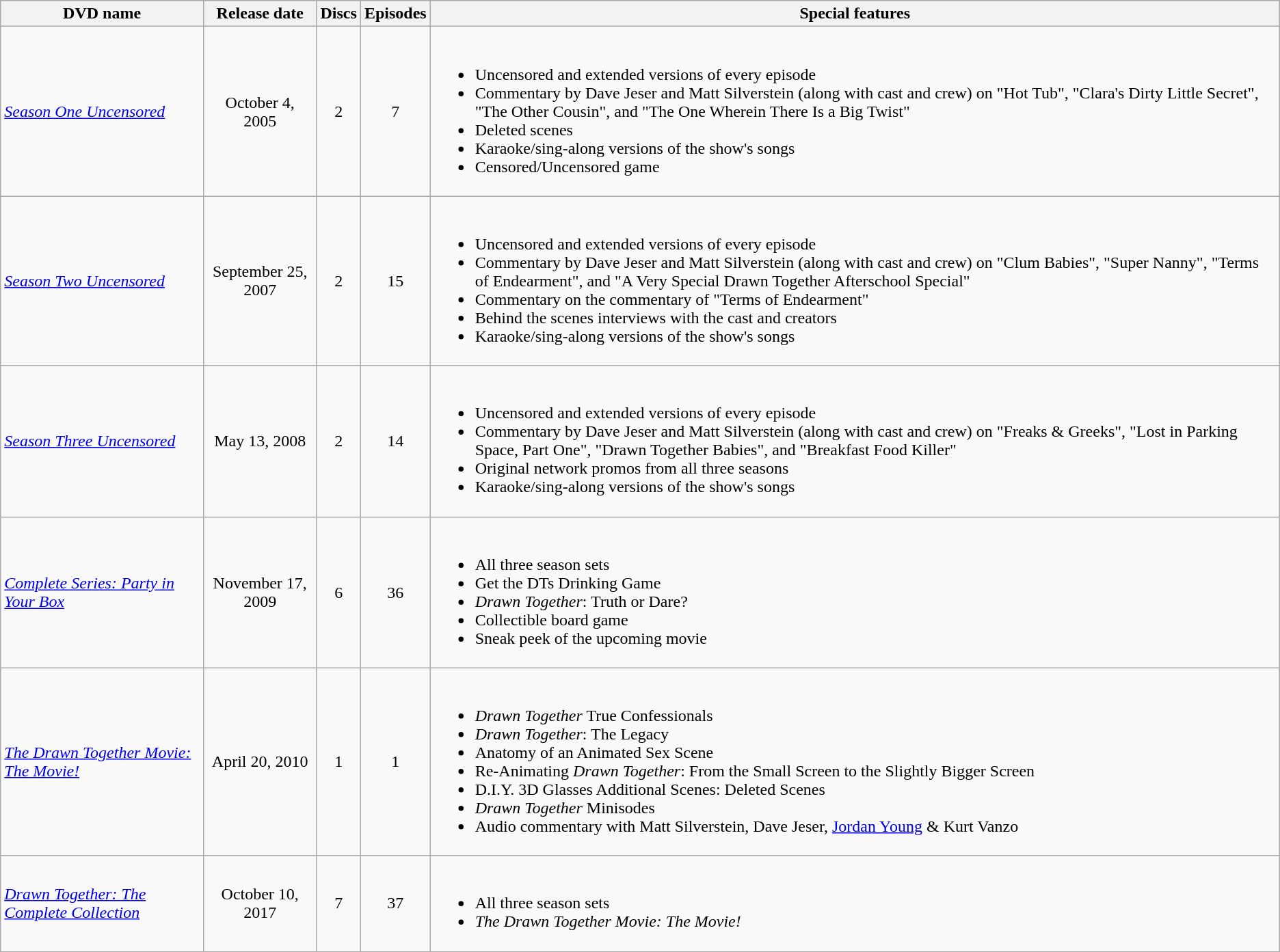<table class="wikitable">
<tr>
<th>DVD name</th>
<th>Release date</th>
<th>Discs</th>
<th>Episodes</th>
<th>Special features</th>
</tr>
<tr>
<td><a href='#'><em>Season One Uncensored</em></a></td>
<td style="text-align:center;">October 4, 2005</td>
<td style="text-align:center;">2</td>
<td style="text-align:center;">7</td>
<td><br><ul><li>Uncensored and extended versions of every episode</li><li>Commentary by Dave Jeser and Matt Silverstein (along with cast and crew) on "Hot Tub", "Clara's Dirty Little Secret", "The Other Cousin", and "The One Wherein There Is a Big Twist"</li><li>Deleted scenes</li><li>Karaoke/sing-along versions of the show's songs</li><li>Censored/Uncensored game</li></ul></td>
</tr>
<tr>
<td><a href='#'><em>Season Two Uncensored</em></a></td>
<td style="text-align:center;">September 25, 2007</td>
<td style="text-align:center;">2</td>
<td style="text-align:center;">15</td>
<td><br><ul><li>Uncensored and extended versions of every episode</li><li>Commentary by Dave Jeser and Matt Silverstein (along with cast and crew) on "Clum Babies", "Super Nanny", "Terms of Endearment", and "A Very Special Drawn Together Afterschool Special"</li><li>Commentary on the commentary of "Terms of Endearment"</li><li>Behind the scenes interviews with the cast and creators</li><li>Karaoke/sing-along versions of the show's songs</li></ul></td>
</tr>
<tr>
<td><a href='#'><em>Season Three Uncensored</em></a></td>
<td style="text-align:center;">May 13, 2008</td>
<td style="text-align:center;">2</td>
<td style="text-align:center;">14</td>
<td><br><ul><li>Uncensored and extended versions of every episode</li><li>Commentary by Dave Jeser and Matt Silverstein (along with cast and crew) on "Freaks & Greeks", "Lost in Parking Space, Part One", "Drawn Together Babies", and "Breakfast Food Killer"</li><li>Original network promos from all three seasons</li><li>Karaoke/sing-along versions of the show's songs</li></ul></td>
</tr>
<tr>
<td><a href='#'><em>Complete Series: Party in Your Box</em></a></td>
<td style="text-align:center;">November 17, 2009</td>
<td style="text-align:center;">6</td>
<td style="text-align:center;">36</td>
<td><br><ul><li>All three season sets</li><li>Get the DTs Drinking Game</li><li><em>Drawn Together</em>: Truth or Dare?</li><li>Collectible board game</li><li>Sneak peek of the upcoming movie</li></ul></td>
</tr>
<tr>
<td><em><a href='#'>The Drawn Together Movie: The Movie!</a></em></td>
<td style="text-align:center;">April 20, 2010</td>
<td style="text-align:center;">1</td>
<td style="text-align:center;">1</td>
<td><br><ul><li><em>Drawn Together</em> True Confessionals</li><li><em>Drawn Together</em>: The Legacy</li><li>Anatomy of an Animated Sex Scene</li><li>Re-Animating <em>Drawn Together</em>: From the Small Screen to the Slightly Bigger Screen</li><li>D.I.Y. 3D Glasses Additional Scenes: Deleted Scenes</li><li><em>Drawn Together</em> Minisodes</li><li>Audio commentary with Matt Silverstein, Dave Jeser, <a href='#'>Jordan Young</a> & Kurt Vanzo</li></ul></td>
</tr>
<tr>
<td><a href='#'><em>Drawn Together: The Complete Collection</em></a></td>
<td style="text-align:center;">October 10, 2017</td>
<td style="text-align:center;">7</td>
<td style="text-align:center;">37</td>
<td><br><ul><li>All three season sets</li><li><em>The Drawn Together Movie: The Movie!</em></li></ul></td>
</tr>
</table>
